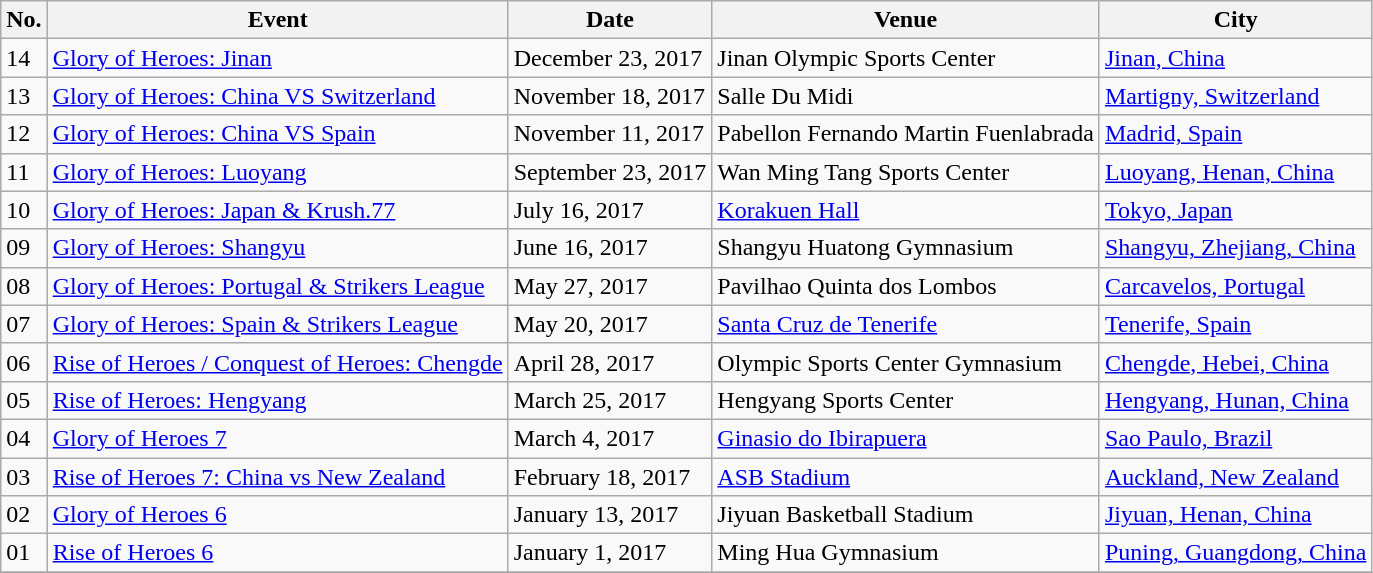<table class="wikitable sortable">
<tr>
<th>No.</th>
<th>Event</th>
<th>Date</th>
<th>Venue</th>
<th>City</th>
</tr>
<tr>
<td>14</td>
<td><a href='#'>Glory of Heroes: Jinan</a></td>
<td>December 23, 2017</td>
<td>Jinan Olympic Sports Center</td>
<td> <a href='#'>Jinan, China</a></td>
</tr>
<tr>
<td>13</td>
<td><a href='#'>Glory of Heroes: China VS Switzerland</a></td>
<td>November 18, 2017</td>
<td>Salle Du Midi</td>
<td> <a href='#'>Martigny, Switzerland</a></td>
</tr>
<tr>
<td>12</td>
<td><a href='#'>Glory of Heroes: China VS Spain</a></td>
<td>November 11, 2017</td>
<td>Pabellon Fernando Martin Fuenlabrada</td>
<td> <a href='#'>Madrid, Spain</a></td>
</tr>
<tr>
<td>11</td>
<td><a href='#'>Glory of Heroes: Luoyang</a></td>
<td>September 23, 2017</td>
<td>Wan Ming Tang Sports Center</td>
<td> <a href='#'>Luoyang, Henan, China</a></td>
</tr>
<tr>
<td>10</td>
<td><a href='#'>Glory of Heroes: Japan & Krush.77</a></td>
<td>July 16, 2017</td>
<td><a href='#'>Korakuen Hall</a></td>
<td> <a href='#'>Tokyo, Japan</a></td>
</tr>
<tr>
<td>09</td>
<td><a href='#'>Glory of Heroes: Shangyu</a></td>
<td>June 16, 2017</td>
<td>Shangyu Huatong Gymnasium</td>
<td> <a href='#'>Shangyu, Zhejiang, China</a></td>
</tr>
<tr>
<td>08</td>
<td><a href='#'>Glory of Heroes: Portugal & Strikers League</a></td>
<td>May 27, 2017</td>
<td>Pavilhao Quinta dos Lombos</td>
<td> <a href='#'>Carcavelos, Portugal</a></td>
</tr>
<tr>
<td>07</td>
<td><a href='#'>Glory of Heroes: Spain & Strikers League</a></td>
<td>May 20, 2017</td>
<td><a href='#'>Santa Cruz de Tenerife</a></td>
<td> <a href='#'>Tenerife, Spain</a></td>
</tr>
<tr>
<td>06</td>
<td><a href='#'>Rise of Heroes / Conquest of Heroes: Chengde</a></td>
<td>April 28, 2017</td>
<td>Olympic Sports Center Gymnasium</td>
<td> <a href='#'>Chengde, Hebei, China</a></td>
</tr>
<tr>
<td>05</td>
<td><a href='#'>Rise of Heroes: Hengyang</a></td>
<td>March 25, 2017</td>
<td>Hengyang Sports Center</td>
<td> <a href='#'>Hengyang, Hunan, China</a></td>
</tr>
<tr>
<td>04</td>
<td><a href='#'>Glory of Heroes 7</a></td>
<td>March 4, 2017</td>
<td><a href='#'>Ginasio do Ibirapuera</a></td>
<td> <a href='#'>Sao Paulo, Brazil</a></td>
</tr>
<tr>
<td>03</td>
<td><a href='#'>Rise of Heroes 7: China vs New Zealand</a></td>
<td>February 18, 2017</td>
<td><a href='#'>ASB Stadium</a></td>
<td> <a href='#'>Auckland, New Zealand</a></td>
</tr>
<tr>
<td>02</td>
<td><a href='#'>Glory of Heroes 6</a></td>
<td>January 13, 2017</td>
<td>Jiyuan Basketball Stadium</td>
<td> <a href='#'>Jiyuan, Henan, China</a></td>
</tr>
<tr>
<td>01</td>
<td><a href='#'>Rise of Heroes 6</a></td>
<td>January 1, 2017</td>
<td>Ming Hua Gymnasium</td>
<td> <a href='#'>Puning, Guangdong, China</a></td>
</tr>
<tr>
</tr>
</table>
